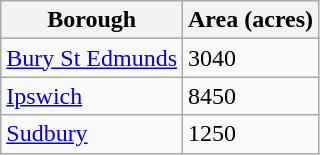<table class="sortable wikitable vatop" style=" margin-right:2em;">
<tr>
<th>Borough</th>
<th>Area (acres)</th>
</tr>
<tr>
<td><a href='#'>Bury St Edmunds</a></td>
<td>3040</td>
</tr>
<tr>
<td><a href='#'>Ipswich</a></td>
<td>8450</td>
</tr>
<tr>
<td><a href='#'>Sudbury</a></td>
<td>1250</td>
</tr>
</table>
